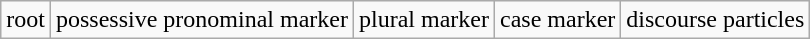<table class="wikitable">
<tr>
<td>root</td>
<td>possessive pronominal marker</td>
<td>plural marker</td>
<td>case marker</td>
<td>discourse particles</td>
</tr>
</table>
